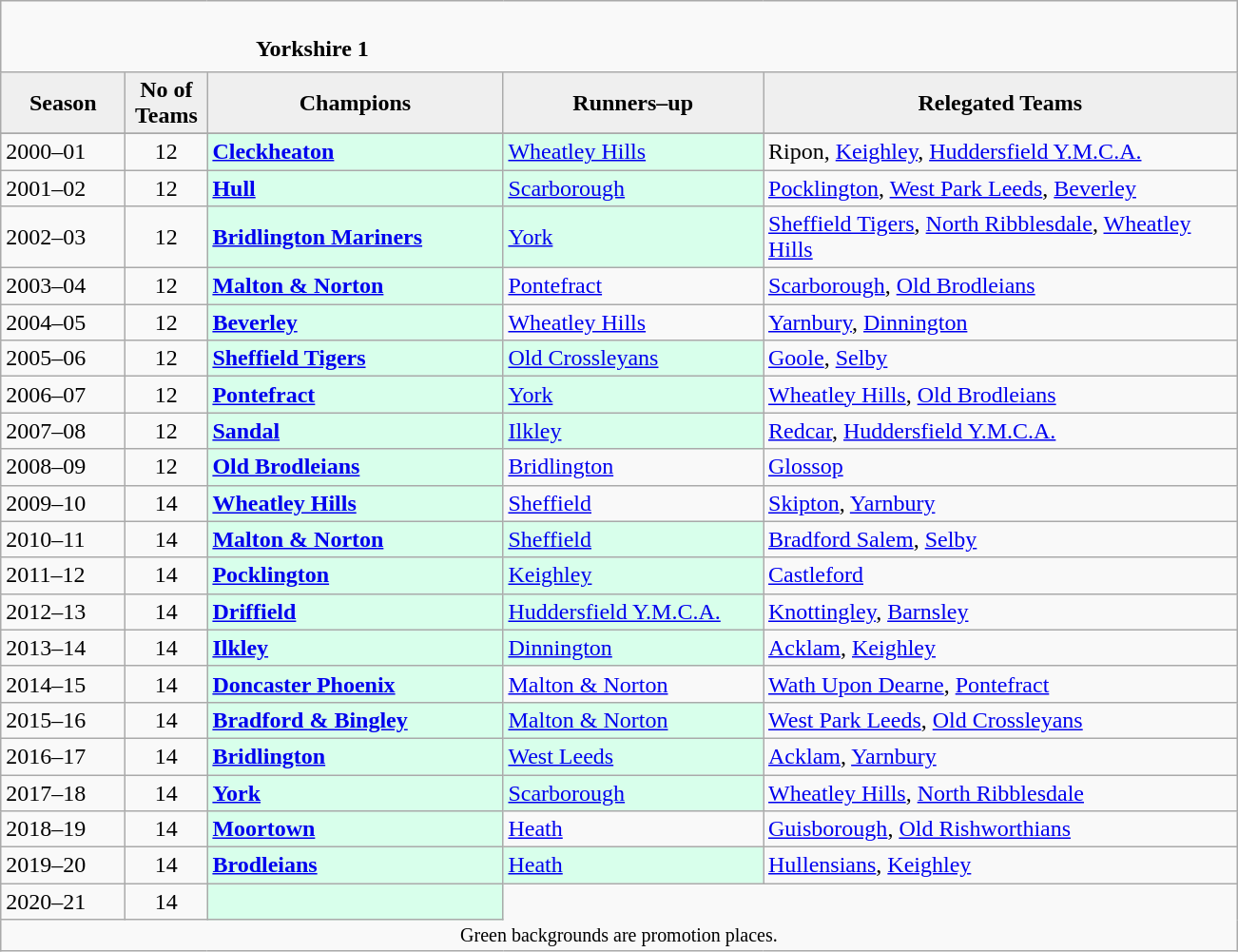<table class="wikitable" style="text-align: left;">
<tr>
<td colspan="11" cellpadding="0" cellspacing="0"><br><table border="0" style="width:100%;" cellpadding="0" cellspacing="0">
<tr>
<td style="width:20%; border:0;"></td>
<td style="border:0;"><strong>Yorkshire 1</strong></td>
<td style="width:20%; border:0;"></td>
</tr>
</table>
</td>
</tr>
<tr>
<th style="background:#efefef; width:80px;">Season</th>
<th style="background:#efefef; width:50px;">No of Teams</th>
<th style="background:#efefef; width:200px;">Champions</th>
<th style="background:#efefef; width:175px;">Runners–up</th>
<th style="background:#efefef; width:325px;">Relegated Teams</th>
</tr>
<tr align=left>
</tr>
<tr>
<td>2000–01</td>
<td style="text-align: center;">12</td>
<td style="background:#d8ffeb;"><strong><a href='#'>Cleckheaton</a></strong></td>
<td style="background:#d8ffeb;"><a href='#'>Wheatley Hills</a></td>
<td>Ripon, <a href='#'>Keighley</a>, <a href='#'>Huddersfield Y.M.C.A.</a></td>
</tr>
<tr>
<td>2001–02</td>
<td style="text-align: center;">12</td>
<td style="background:#d8ffeb;"><strong><a href='#'>Hull</a></strong></td>
<td style="background:#d8ffeb;"><a href='#'>Scarborough</a></td>
<td><a href='#'>Pocklington</a>, <a href='#'>West Park Leeds</a>, <a href='#'>Beverley</a></td>
</tr>
<tr>
<td>2002–03</td>
<td style="text-align: center;">12</td>
<td style="background:#d8ffeb;"><strong><a href='#'>Bridlington Mariners</a></strong></td>
<td style="background:#d8ffeb;"><a href='#'>York</a></td>
<td><a href='#'>Sheffield Tigers</a>, <a href='#'>North Ribblesdale</a>, <a href='#'>Wheatley Hills</a></td>
</tr>
<tr>
<td>2003–04</td>
<td style="text-align: center;">12</td>
<td style="background:#d8ffeb;"><strong><a href='#'>Malton & Norton</a></strong></td>
<td><a href='#'>Pontefract</a></td>
<td><a href='#'>Scarborough</a>, <a href='#'>Old Brodleians</a></td>
</tr>
<tr>
<td>2004–05</td>
<td style="text-align: center;">12</td>
<td style="background:#d8ffeb;"><strong><a href='#'>Beverley</a></strong></td>
<td><a href='#'>Wheatley Hills</a></td>
<td><a href='#'>Yarnbury</a>, <a href='#'>Dinnington</a></td>
</tr>
<tr>
<td>2005–06</td>
<td style="text-align: center;">12</td>
<td style="background:#d8ffeb;"><strong><a href='#'>Sheffield Tigers</a></strong></td>
<td style="background:#d8ffeb;"><a href='#'>Old Crossleyans</a></td>
<td><a href='#'>Goole</a>, <a href='#'>Selby</a></td>
</tr>
<tr>
<td>2006–07</td>
<td style="text-align: center;">12</td>
<td style="background:#d8ffeb;"><strong><a href='#'>Pontefract</a></strong></td>
<td style="background:#d8ffeb;"><a href='#'>York</a></td>
<td><a href='#'>Wheatley Hills</a>, <a href='#'>Old Brodleians</a></td>
</tr>
<tr>
<td>2007–08</td>
<td style="text-align: center;">12</td>
<td style="background:#d8ffeb;"><strong><a href='#'>Sandal</a></strong></td>
<td style="background:#d8ffeb;"><a href='#'>Ilkley</a></td>
<td><a href='#'>Redcar</a>, <a href='#'>Huddersfield Y.M.C.A.</a></td>
</tr>
<tr>
<td>2008–09</td>
<td style="text-align: center;">12</td>
<td style="background:#d8ffeb;"><strong><a href='#'>Old Brodleians</a></strong></td>
<td><a href='#'>Bridlington</a></td>
<td><a href='#'>Glossop</a></td>
</tr>
<tr>
<td>2009–10</td>
<td style="text-align: center;">14</td>
<td style="background:#d8ffeb;"><strong><a href='#'>Wheatley Hills</a></strong></td>
<td><a href='#'>Sheffield</a></td>
<td><a href='#'>Skipton</a>, <a href='#'>Yarnbury</a></td>
</tr>
<tr>
<td>2010–11</td>
<td style="text-align: center;">14</td>
<td style="background:#d8ffeb;"><strong><a href='#'>Malton & Norton</a></strong></td>
<td style="background:#d8ffeb;"><a href='#'>Sheffield</a></td>
<td><a href='#'>Bradford Salem</a>, <a href='#'>Selby</a></td>
</tr>
<tr>
<td>2011–12</td>
<td style="text-align: center;">14</td>
<td style="background:#d8ffeb;"><strong><a href='#'>Pocklington</a></strong></td>
<td style="background:#d8ffeb;"><a href='#'>Keighley</a></td>
<td><a href='#'>Castleford</a></td>
</tr>
<tr>
<td>2012–13</td>
<td style="text-align: center;">14</td>
<td style="background:#d8ffeb;"><strong><a href='#'>Driffield</a></strong></td>
<td style="background:#d8ffeb;"><a href='#'>Huddersfield Y.M.C.A.</a></td>
<td><a href='#'>Knottingley</a>, <a href='#'>Barnsley</a></td>
</tr>
<tr>
<td>2013–14</td>
<td style="text-align: center;">14</td>
<td style="background:#d8ffeb;"><strong><a href='#'>Ilkley</a></strong></td>
<td style="background:#d8ffeb;"><a href='#'>Dinnington</a></td>
<td><a href='#'>Acklam</a>, <a href='#'>Keighley</a></td>
</tr>
<tr>
<td>2014–15</td>
<td style="text-align: center;">14</td>
<td style="background:#d8ffeb;"><strong><a href='#'>Doncaster Phoenix</a></strong></td>
<td><a href='#'>Malton & Norton</a></td>
<td><a href='#'>Wath Upon Dearne</a>, <a href='#'>Pontefract</a></td>
</tr>
<tr>
<td>2015–16</td>
<td style="text-align: center;">14</td>
<td style="background:#d8ffeb;"><strong><a href='#'>Bradford & Bingley</a></strong></td>
<td style="background:#d8ffeb;"><a href='#'>Malton & Norton</a></td>
<td><a href='#'>West Park Leeds</a>, <a href='#'>Old Crossleyans</a></td>
</tr>
<tr>
<td>2016–17</td>
<td style="text-align: center;">14</td>
<td style="background:#d8ffeb;"><strong><a href='#'>Bridlington</a></strong></td>
<td style="background:#d8ffeb;"><a href='#'>West Leeds</a></td>
<td><a href='#'>Acklam</a>, <a href='#'>Yarnbury</a></td>
</tr>
<tr>
<td>2017–18</td>
<td style="text-align: center;">14</td>
<td style="background:#d8ffeb;"><strong><a href='#'>York</a></strong></td>
<td style="background:#d8ffeb;"><a href='#'>Scarborough</a></td>
<td><a href='#'>Wheatley Hills</a>, <a href='#'>North Ribblesdale</a></td>
</tr>
<tr>
<td>2018–19</td>
<td style="text-align: center;">14</td>
<td style="background:#d8ffeb;"><strong><a href='#'>Moortown</a></strong></td>
<td><a href='#'>Heath</a></td>
<td><a href='#'>Guisborough</a>, <a href='#'>Old Rishworthians</a></td>
</tr>
<tr>
<td>2019–20</td>
<td style="text-align: center;">14</td>
<td style="background:#d8ffeb;"><strong><a href='#'>Brodleians</a></strong></td>
<td style="background:#d8ffeb;"><a href='#'>Heath</a></td>
<td><a href='#'>Hullensians</a>, <a href='#'>Keighley</a></td>
</tr>
<tr>
<td>2020–21</td>
<td style="text-align: center;">14</td>
<td style="background:#d8ffeb;"></td>
</tr>
<tr>
<td colspan="15"  style="border:0; font-size:smaller; text-align:center;">Green backgrounds are promotion places.</td>
</tr>
</table>
